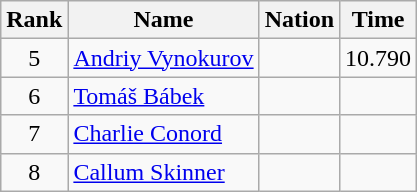<table class="wikitable sortable" style="text-align:center">
<tr>
<th>Rank</th>
<th>Name</th>
<th>Nation</th>
<th>Time</th>
</tr>
<tr>
<td>5</td>
<td align=left><a href='#'>Andriy Vynokurov</a></td>
<td align=left></td>
<td>10.790</td>
</tr>
<tr>
<td>6</td>
<td align=left><a href='#'>Tomáš Bábek</a></td>
<td align=left></td>
<td></td>
</tr>
<tr>
<td>7</td>
<td align=left><a href='#'>Charlie Conord</a></td>
<td align=left></td>
<td></td>
</tr>
<tr>
<td>8</td>
<td align=left><a href='#'>Callum Skinner</a></td>
<td align=left></td>
<td></td>
</tr>
</table>
